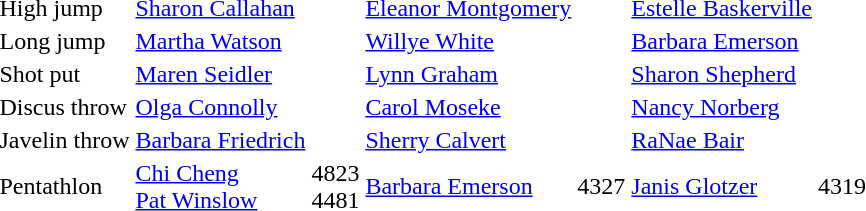<table>
<tr>
<td>High jump</td>
<td><a href='#'>Sharon Callahan</a></td>
<td></td>
<td><a href='#'>Eleanor Montgomery</a></td>
<td></td>
<td><a href='#'>Estelle Baskerville</a></td>
<td></td>
</tr>
<tr>
<td>Long jump</td>
<td><a href='#'>Martha Watson</a></td>
<td></td>
<td><a href='#'>Willye White</a></td>
<td></td>
<td><a href='#'>Barbara Emerson</a></td>
<td></td>
</tr>
<tr>
<td>Shot put</td>
<td><a href='#'>Maren Seidler</a></td>
<td></td>
<td><a href='#'>Lynn Graham</a></td>
<td></td>
<td><a href='#'>Sharon Shepherd</a></td>
<td></td>
</tr>
<tr>
<td>Discus throw</td>
<td><a href='#'>Olga Connolly</a></td>
<td></td>
<td><a href='#'>Carol Moseke</a></td>
<td></td>
<td><a href='#'>Nancy Norberg</a></td>
<td></td>
</tr>
<tr>
<td>Javelin throw</td>
<td><a href='#'>Barbara Friedrich</a></td>
<td></td>
<td><a href='#'>Sherry Calvert</a></td>
<td></td>
<td><a href='#'>RaNae Bair</a></td>
<td></td>
</tr>
<tr>
<td>Pentathlon</td>
<td><a href='#'>Chi Cheng</a> <br><a href='#'>Pat Winslow</a></td>
<td>4823<br>4481</td>
<td><a href='#'>Barbara Emerson</a></td>
<td>4327</td>
<td><a href='#'>Janis Glotzer</a></td>
<td>4319</td>
</tr>
</table>
